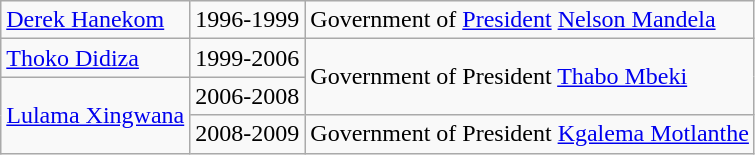<table class="wikitable">
<tr>
<td><a href='#'>Derek Hanekom</a></td>
<td>1996-1999</td>
<td>Government of <a href='#'>President</a> <a href='#'>Nelson Mandela</a></td>
</tr>
<tr>
<td><a href='#'>Thoko Didiza</a></td>
<td>1999-2006</td>
<td rowspan=2>Government of President <a href='#'>Thabo Mbeki</a></td>
</tr>
<tr>
<td rowspan=2><a href='#'>Lulama Xingwana</a></td>
<td>2006-2008</td>
</tr>
<tr>
<td>2008-2009</td>
<td>Government of President <a href='#'>Kgalema Motlanthe</a></td>
</tr>
</table>
